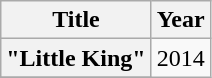<table class="wikitable plainrowheaders" style="text-align:center;">
<tr>
<th scope="col">Title</th>
<th scope="col">Year</th>
</tr>
<tr>
<th scope="row">"Little King"</th>
<td rowspan="3">2014</td>
</tr>
<tr>
</tr>
</table>
